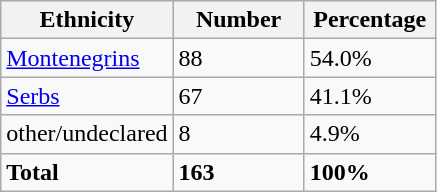<table class="wikitable">
<tr>
<th width="100px">Ethnicity</th>
<th width="80px">Number</th>
<th width="80px">Percentage</th>
</tr>
<tr>
<td><a href='#'>Montenegrins</a></td>
<td>88</td>
<td>54.0%</td>
</tr>
<tr>
<td><a href='#'>Serbs</a></td>
<td>67</td>
<td>41.1%</td>
</tr>
<tr>
<td>other/undeclared</td>
<td>8</td>
<td>4.9%</td>
</tr>
<tr>
<td><strong>Total</strong></td>
<td><strong>163</strong></td>
<td><strong>100%</strong></td>
</tr>
</table>
